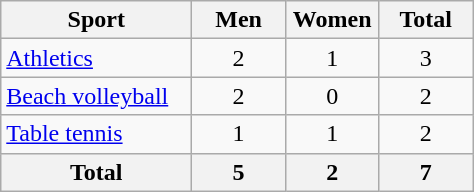<table class="wikitable sortable" style="text-align:center;">
<tr>
<th width=120>Sport</th>
<th width=55>Men</th>
<th width=55>Women</th>
<th width=55>Total</th>
</tr>
<tr>
<td align=left><a href='#'>Athletics</a></td>
<td>2</td>
<td>1</td>
<td>3</td>
</tr>
<tr>
<td align=left><a href='#'>Beach volleyball</a></td>
<td>2</td>
<td>0</td>
<td>2</td>
</tr>
<tr>
<td align=left><a href='#'>Table tennis</a></td>
<td>1</td>
<td>1</td>
<td>2</td>
</tr>
<tr>
<th>Total</th>
<th>5</th>
<th>2</th>
<th>7</th>
</tr>
</table>
